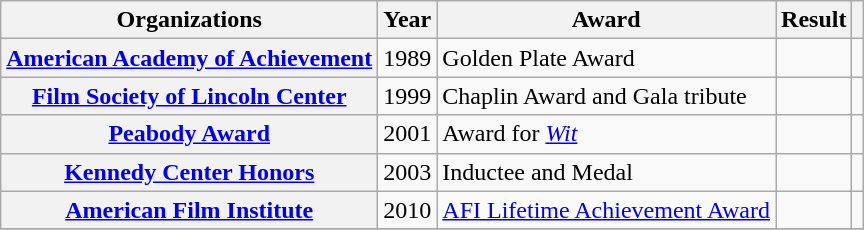<table class= "wikitable plainrowheaders sortable">
<tr>
<th>Organizations</th>
<th scope="col">Year</th>
<th scope="col">Award</th>
<th scope="col">Result</th>
<th scope="col" class="unsortable"></th>
</tr>
<tr>
<th scope="row" rowspan="1"><a href='#'>American Academy of Achievement</a></th>
<td>1989</td>
<td>Golden Plate Award</td>
<td></td>
<td></td>
</tr>
<tr>
<th scope="row" rowspan="1"><a href='#'>Film Society of Lincoln Center</a></th>
<td>1999</td>
<td>Chaplin Award and Gala tribute</td>
<td></td>
<td></td>
</tr>
<tr>
<th scope="row" rowspan="1"><a href='#'>Peabody Award</a></th>
<td>2001</td>
<td>Award for <em><a href='#'>Wit</a></em></td>
<td></td>
<td></td>
</tr>
<tr>
<th scope="row" rowspan="1"><a href='#'>Kennedy Center Honors</a></th>
<td>2003</td>
<td>Inductee and Medal</td>
<td></td>
<td></td>
</tr>
<tr>
<th scope="row" rowspan="1"><a href='#'>American Film Institute</a></th>
<td>2010</td>
<td><a href='#'>AFI Lifetime Achievement Award</a></td>
<td></td>
<td></td>
</tr>
<tr>
</tr>
</table>
